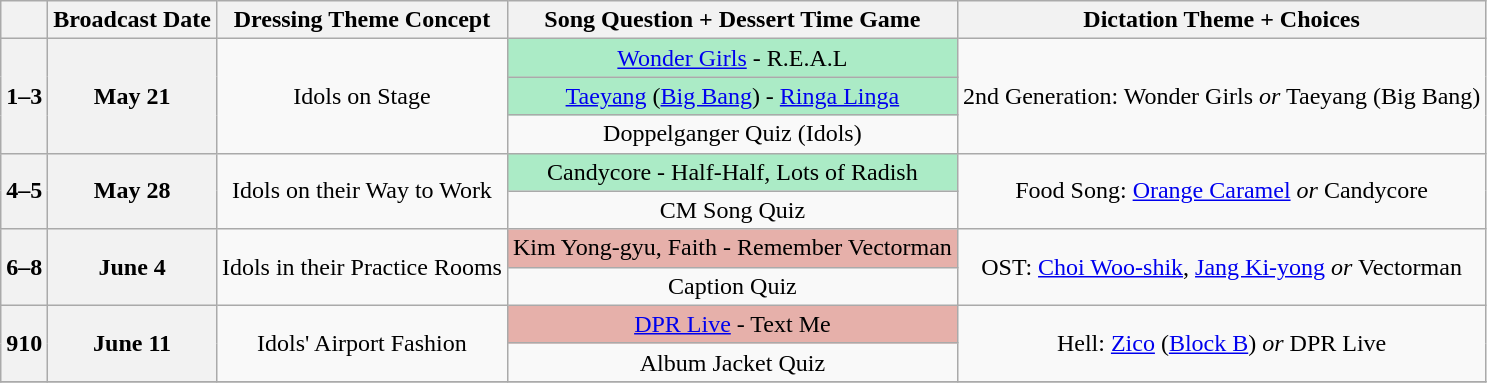<table Class="wikitable" style="text-align:center">
<tr>
<th></th>
<th>Broadcast Date</th>
<th>Dressing Theme Concept</th>
<th>Song Question + Dessert Time Game</th>
<th>Dictation Theme + Choices</th>
</tr>
<tr>
<th rowspan="3">1–3</th>
<th rowspan="3">May 21</th>
<td rowspan="3">Idols on Stage</td>
<td bgcolor="#ABEBC6"><a href='#'>Wonder Girls</a> - R.E.A.L</td>
<td rowspan="3">2nd Generation: Wonder Girls <em>or</em> Taeyang (Big Bang)</td>
</tr>
<tr>
<td bgcolor="#ABEBC6"><a href='#'>Taeyang</a> (<a href='#'>Big Bang</a>) - <a href='#'>Ringa Linga</a></td>
</tr>
<tr>
<td>Doppelganger Quiz (Idols)</td>
</tr>
<tr>
<th rowspan="2">4–5</th>
<th rowspan="2">May 28</th>
<td rowspan="2">Idols on their Way to Work</td>
<td bgcolor="#ABEBC6">Candycore - Half-Half, Lots of Radish</td>
<td rowspan="2">Food Song: <a href='#'>Orange Caramel</a> <em>or</em> Candycore</td>
</tr>
<tr>
<td>CM Song Quiz</td>
</tr>
<tr>
<th rowspan="2">6–8</th>
<th rowspan="2">June 4</th>
<td rowspan="2">Idols in their Practice Rooms</td>
<td bgcolor="#E6B0AA">Kim Yong-gyu, Faith - Remember Vectorman</td>
<td rowspan="2">OST: <a href='#'>Choi Woo-shik</a>, <a href='#'>Jang Ki-yong</a> <em>or</em> Vectorman</td>
</tr>
<tr>
<td>Caption Quiz</td>
</tr>
<tr>
<th rowspan="2">910</th>
<th rowspan="2">June 11</th>
<td rowspan="2">Idols' Airport Fashion</td>
<td bgcolor="#E6B0AA"><a href='#'>DPR Live</a> - Text Me</td>
<td rowspan="2">Hell: <a href='#'>Zico</a> (<a href='#'>Block B</a>) <em>or</em> DPR Live</td>
</tr>
<tr>
<td>Album Jacket Quiz</td>
</tr>
<tr>
</tr>
</table>
